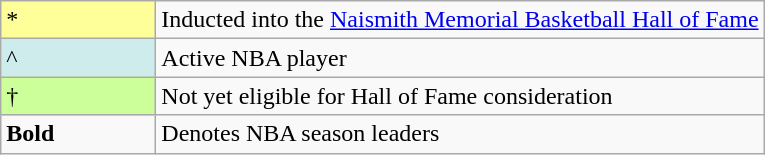<table class="wikitable sortable">
<tr>
<td style="background-color:#FFFF99; width:6em">*</td>
<td>Inducted into the <a href='#'>Naismith Memorial Basketball Hall of Fame</a></td>
</tr>
<tr>
<td style="background-color:#CFECEC; width:6em">^</td>
<td>Active NBA player</td>
</tr>
<tr>
<td style="background:#CCFF99; width:1em">†</td>
<td>Not yet eligible for Hall of Fame consideration</td>
</tr>
<tr>
<td><strong>Bold</strong></td>
<td>Denotes NBA season leaders</td>
</tr>
</table>
